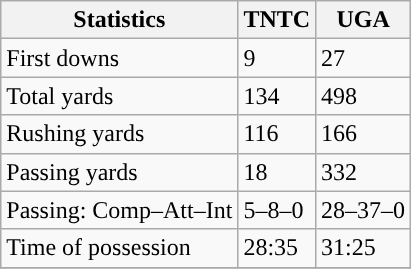<table class="wikitable" style="float: left;">
<tr>
<th>Statistics</th>
<th>TNTC</th>
<th>UGA</th>
</tr>
<tr>
<td>First downs</td>
<td>9</td>
<td>27</td>
</tr>
<tr>
<td>Total yards</td>
<td>134</td>
<td>498</td>
</tr>
<tr>
<td>Rushing yards</td>
<td>116</td>
<td>166</td>
</tr>
<tr>
<td>Passing yards</td>
<td>18</td>
<td>332</td>
</tr>
<tr>
<td>Passing: Comp–Att–Int</td>
<td>5–8–0</td>
<td>28–37–0</td>
</tr>
<tr>
<td>Time of possession</td>
<td>28:35</td>
<td>31:25</td>
</tr>
<tr>
</tr>
</table>
